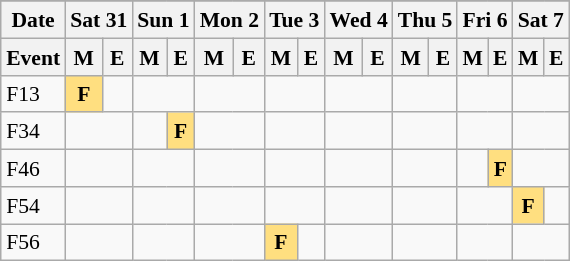<table class="wikitable" style="margin:0.5em auto; font-size:90%; line-height:1.25em;">
<tr align="center">
</tr>
<tr>
<th>Date</th>
<th colspan="2">Sat 31</th>
<th colspan="2">Sun 1</th>
<th colspan="2">Mon 2</th>
<th colspan="2">Tue 3</th>
<th colspan="2">Wed 4</th>
<th colspan="2">Thu 5</th>
<th colspan="2">Fri 6</th>
<th colspan="2">Sat 7</th>
</tr>
<tr>
<th>Event</th>
<th>M</th>
<th>E</th>
<th>M</th>
<th>E</th>
<th>M</th>
<th>E</th>
<th>M</th>
<th>E</th>
<th>M</th>
<th>E</th>
<th>M</th>
<th>E</th>
<th>M</th>
<th>E</th>
<th>M</th>
<th>E</th>
</tr>
<tr align="center">
<td align="left">F13</td>
<td bgcolor="#FFDF80"><strong>F</strong></td>
<td></td>
<td colspan="2"></td>
<td colspan="2"></td>
<td colspan="2"></td>
<td colspan="2"></td>
<td colspan="2"></td>
<td colspan="2"></td>
<td colspan="2"></td>
</tr>
<tr align="center">
<td align="left">F34</td>
<td colspan="2"></td>
<td></td>
<td bgcolor="#FFDF80"><strong>F</strong></td>
<td colspan="2"></td>
<td colspan="2"></td>
<td colspan="2"></td>
<td colspan="2"></td>
<td colspan="2"></td>
<td colspan="2"></td>
</tr>
<tr align="center">
<td align="left">F46</td>
<td colspan="2"></td>
<td colspan="2"></td>
<td colspan="2"></td>
<td colspan="2"></td>
<td colspan="2"></td>
<td colspan="2"></td>
<td></td>
<td bgcolor="#FFDF80"><strong>F</strong></td>
<td colspan="2"></td>
</tr>
<tr align="center">
<td align="left">F54</td>
<td colspan="2"></td>
<td colspan="2"></td>
<td colspan="2"></td>
<td colspan="2"></td>
<td colspan="2"></td>
<td colspan="2"></td>
<td colspan="2"></td>
<td bgcolor="#FFDF80"><strong>F</strong></td>
<td></td>
</tr>
<tr align="center">
<td align="left">F56</td>
<td colspan="2"></td>
<td colspan="2"></td>
<td colspan="2"></td>
<td bgcolor="#FFDF80"><strong>F</strong></td>
<td></td>
<td colspan="2"></td>
<td colspan="2"></td>
<td colspan="2"></td>
<td colspan="2"></td>
</tr>
</table>
